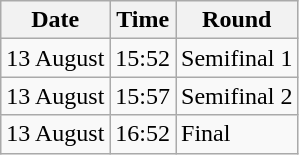<table class="wikitable">
<tr>
<th>Date</th>
<th>Time</th>
<th>Round</th>
</tr>
<tr>
<td>13 August</td>
<td>15:52</td>
<td>Semifinal 1</td>
</tr>
<tr>
<td>13 August</td>
<td>15:57</td>
<td>Semifinal 2</td>
</tr>
<tr>
<td>13 August</td>
<td>16:52</td>
<td>Final</td>
</tr>
</table>
